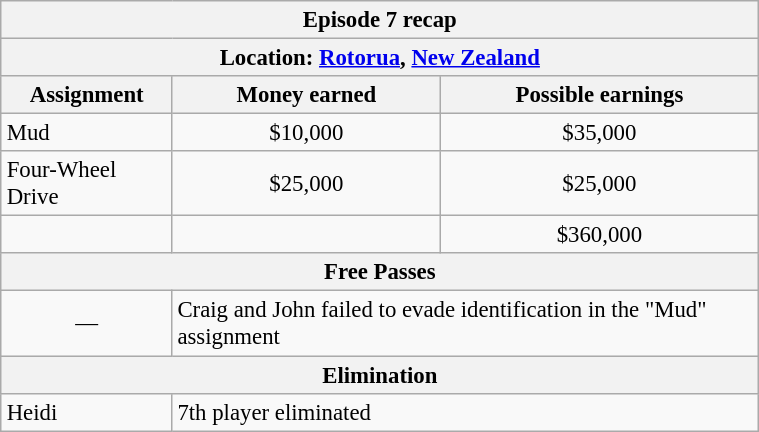<table class="wikitable" style="font-size: 95%; margin: 10px" align="right" width="40%">
<tr>
<th colspan=3>Episode 7 recap</th>
</tr>
<tr>
<th colspan=3>Location: <a href='#'>Rotorua</a>, <a href='#'>New Zealand</a></th>
</tr>
<tr>
<th>Assignment</th>
<th>Money earned</th>
<th>Possible earnings</th>
</tr>
<tr>
<td>Mud</td>
<td align="center">$10,000</td>
<td align="center">$35,000</td>
</tr>
<tr>
<td>Four-Wheel Drive</td>
<td align="center">$25,000</td>
<td align="center">$25,000</td>
</tr>
<tr>
<td><strong></strong></td>
<td align="center"><strong></strong></td>
<td align="center">$360,000</td>
</tr>
<tr>
<th colspan=3>Free Passes</th>
</tr>
<tr>
<td align="center">—</td>
<td colspan=2>Craig and John failed to evade identification in the "Mud" assignment</td>
</tr>
<tr>
<th colspan=3>Elimination</th>
</tr>
<tr>
<td>Heidi</td>
<td colspan=2>7th player eliminated</td>
</tr>
</table>
